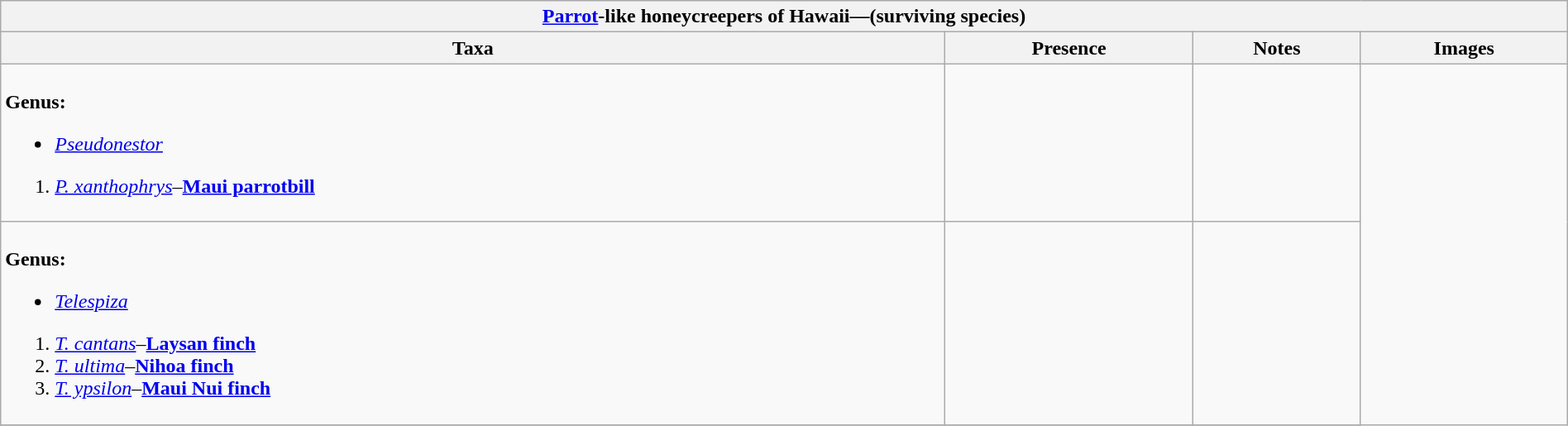<table class="wikitable" align="center" width="100%">
<tr>
<th colspan="5" align="center"><a href='#'>Parrot</a>-like honeycreepers of Hawaii—(surviving species)</th>
</tr>
<tr>
<th>Taxa</th>
<th>Presence</th>
<th>Notes</th>
<th>Images</th>
</tr>
<tr>
<td><br><strong>Genus:</strong><ul><li><em><a href='#'>Pseudonestor</a></em></li></ul><ol><li><em><a href='#'>P. xanthophrys</a></em>–<strong><a href='#'>Maui parrotbill</a></strong></li></ol></td>
<td></td>
<td></td>
<td rowspan="99"><br><br></td>
</tr>
<tr>
<td><br><strong>Genus:</strong><ul><li><em><a href='#'>Telespiza</a></em></li></ul><ol><li><em><a href='#'>T. cantans</a></em>–<strong><a href='#'>Laysan finch</a></strong></li><li><em><a href='#'>T. ultima</a></em>–<strong><a href='#'>Nihoa finch</a></strong></li><li><em><a href='#'>T. ypsilon</a></em>–<strong><a href='#'>Maui Nui finch</a></strong></li></ol></td>
<td></td>
<td></td>
</tr>
<tr>
</tr>
</table>
